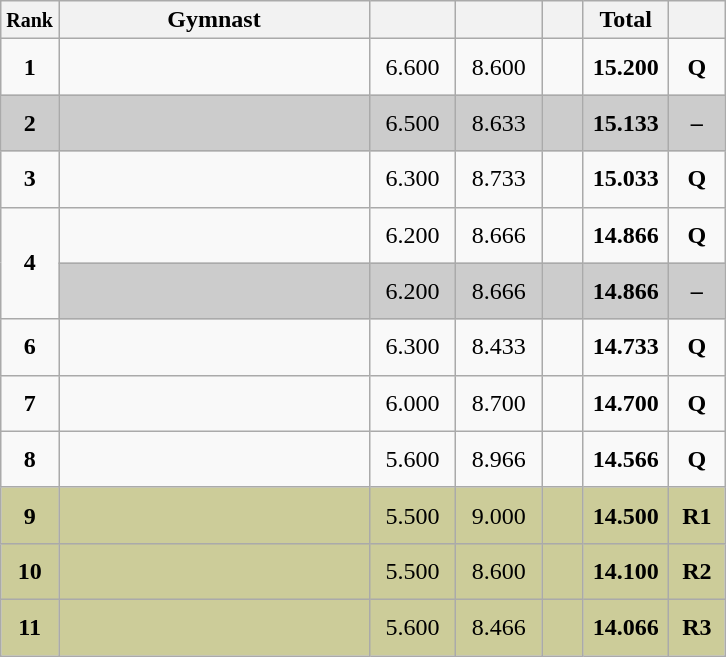<table style="text-align:center;" class="wikitable sortable">
<tr>
<th scope="col" style="width:15px;"><small>Rank</small></th>
<th scope="col" style="width:200px;">Gymnast</th>
<th scope="col" style="width:50px;"><small></small></th>
<th scope="col" style="width:50px;"><small></small></th>
<th scope="col" style="width:20px;"><small></small></th>
<th scope="col" style="width:50px;">Total</th>
<th scope="col" style="width:30px;"><small></small></th>
</tr>
<tr>
<td scope="row" style="text-align:center"><strong>1</strong></td>
<td style="height:30px; text-align:left;"></td>
<td>6.600</td>
<td>8.600</td>
<td></td>
<td><strong>15.200</strong></td>
<td><strong>Q</strong></td>
</tr>
<tr style="background:#cccccc;">
<td scope="row" style="text-align:center"><strong>2</strong></td>
<td style="height:30px; text-align:left;"></td>
<td>6.500</td>
<td>8.633</td>
<td></td>
<td><strong>15.133</strong></td>
<td><strong>–</strong></td>
</tr>
<tr>
<td scope="row" style="text-align:center"><strong>3</strong></td>
<td style="height:30px; text-align:left;"></td>
<td>6.300</td>
<td>8.733</td>
<td></td>
<td><strong>15.033</strong></td>
<td><strong>Q</strong></td>
</tr>
<tr>
<td rowspan=2 scope="row" style="text-align:center"><strong>4</strong></td>
<td style="height:30px; text-align:left;"></td>
<td>6.200</td>
<td>8.666</td>
<td></td>
<td><strong>14.866</strong></td>
<td><strong>Q</strong></td>
</tr>
<tr style="background:#cccccc;">
<td style="height:30px; text-align:left;"></td>
<td>6.200</td>
<td>8.666</td>
<td></td>
<td><strong>14.866</strong></td>
<td><strong>–</strong></td>
</tr>
<tr>
<td scope="row" style="text-align:center"><strong>6</strong></td>
<td style="height:30px; text-align:left;"></td>
<td>6.300</td>
<td>8.433</td>
<td></td>
<td><strong>14.733</strong></td>
<td><strong>Q</strong></td>
</tr>
<tr>
<td scope="row" style="text-align:center"><strong>7</strong></td>
<td style="height:30px; text-align:left;"></td>
<td>6.000</td>
<td>8.700</td>
<td></td>
<td><strong>14.700</strong></td>
<td><strong>Q</strong></td>
</tr>
<tr>
<td scope="row" style="text-align:center"><strong>8</strong></td>
<td style="height:30px; text-align:left;"></td>
<td>5.600</td>
<td>8.966</td>
<td></td>
<td><strong>14.566</strong></td>
<td><strong>Q</strong></td>
</tr>
<tr style="background:#cccc99;">
<td scope="row" style="text-align:center"><strong>9</strong></td>
<td style="height:30px; text-align:left;"></td>
<td>5.500</td>
<td>9.000</td>
<td></td>
<td><strong>14.500</strong></td>
<td><strong>R1</strong></td>
</tr>
<tr style="background:#cccc99;">
<td scope="row" style="text-align:center"><strong>10</strong></td>
<td style="height:30px; text-align:left;"></td>
<td>5.500</td>
<td>8.600</td>
<td></td>
<td><strong>14.100</strong></td>
<td><strong>R2</strong></td>
</tr>
<tr style="background:#cccc99;">
<td scope="row" style="text-align:center"><strong>11</strong></td>
<td style="height:30px; text-align:left;"></td>
<td>5.600</td>
<td>8.466</td>
<td></td>
<td><strong>14.066</strong></td>
<td><strong>R3</strong></td>
</tr>
</table>
